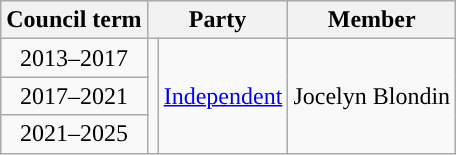<table class="wikitable">
<tr>
<th>Council term</th>
<th colspan="2">Party</th>
<th>Member</th>
</tr>
<tr>
<td align="center">2013–2017</td>
<td rowspan="3" style="color:inherit;background-color:"></td>
<td rowspan="3"><a href='#'>Independent</a></td>
<td rowspan="3">Jocelyn Blondin</td>
</tr>
<tr>
<td align="center">2017–2021</td>
</tr>
<tr>
<td align="center">2021–2025</td>
</tr>
</table>
